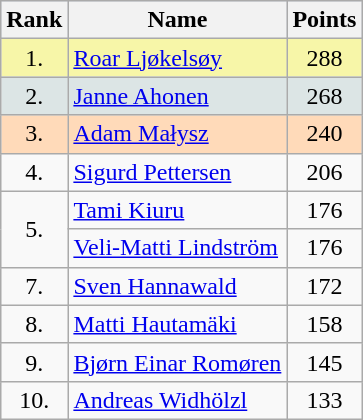<table class="wikitable sortable">
<tr style="background:#CEDAF2">
<th>Rank</th>
<th>Name</th>
<th>Points</th>
</tr>
<tr style="background:#F7F6A8">
<td style="text-align:center">1.</td>
<td> <a href='#'>Roar Ljøkelsøy</a></td>
<td style="text-align:center">288</td>
</tr>
<tr style="background: #DCE5E5;">
<td style="text-align:center">2.</td>
<td> <a href='#'>Janne Ahonen</a></td>
<td style="text-align:center">268</td>
</tr>
<tr style="background: #FFDAB9;">
<td style="text-align:center">3.</td>
<td> <a href='#'>Adam Małysz</a></td>
<td style="text-align:center">240</td>
</tr>
<tr>
<td style="text-align:center">4.</td>
<td> <a href='#'>Sigurd Pettersen</a></td>
<td style="text-align:center">206</td>
</tr>
<tr>
<td rowspan=2 style="text-align:center">5.</td>
<td> <a href='#'>Tami Kiuru</a></td>
<td style="text-align:center">176</td>
</tr>
<tr>
<td> <a href='#'>Veli-Matti Lindström</a></td>
<td style="text-align:center">176</td>
</tr>
<tr>
<td style="text-align:center">7.</td>
<td> <a href='#'>Sven Hannawald</a></td>
<td style="text-align:center">172</td>
</tr>
<tr>
<td style="text-align:center">8.</td>
<td> <a href='#'>Matti Hautamäki</a></td>
<td style="text-align:center">158</td>
</tr>
<tr>
<td style="text-align:center">9.</td>
<td> <a href='#'>Bjørn Einar Romøren</a></td>
<td style="text-align:center">145</td>
</tr>
<tr>
<td style="text-align:center">10.</td>
<td> <a href='#'>Andreas Widhölzl</a></td>
<td style="text-align:center">133</td>
</tr>
</table>
